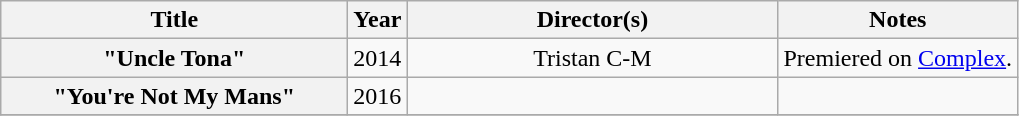<table class="wikitable plainrowheaders" style="text-align:center;">
<tr>
<th scope="col" style="width:14em;">Title</th>
<th scope="col" style="width:1em;">Year</th>
<th scope="col" style="width:15em;">Director(s)</th>
<th scope="col">Notes</th>
</tr>
<tr>
<th scope="row">"Uncle Tona"</th>
<td>2014</td>
<td>Tristan C-M</td>
<td>Premiered on <a href='#'>Complex</a>.</td>
</tr>
<tr>
<th scope="row">"You're Not My Mans"</th>
<td>2016</td>
<td></td>
<td></td>
</tr>
<tr>
</tr>
</table>
